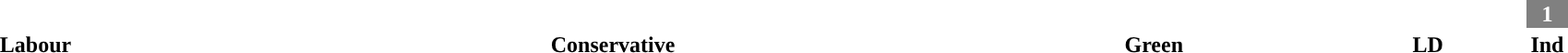<table style="width:100%; text-align:center;">
<tr style="color:white;">
<td style="background-color:"><strong>21</strong></td>
<td style="background-color:"><strong>15</strong></td>
<td style="background-color:"><strong>3</strong></td>
<td style="background-color:"><strong>1</strong></td>
<td style="background-color:gray; width:2.4%;"><strong>1</strong></td>
</tr>
<tr>
<td><span><strong>Labour</strong></span></td>
<td><span><strong>Conservative</strong></span></td>
<td><span><strong>Green</strong></span></td>
<td><span><strong>LD</strong></span></td>
<td><span><strong>Ind</strong></span></td>
</tr>
</table>
